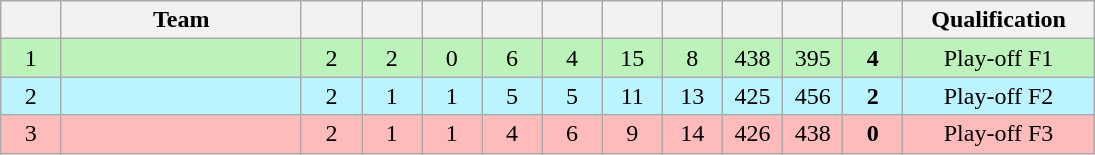<table class=wikitable style="text-align:center" width=730>
<tr>
<th width=5.5%></th>
<th width=22%>Team</th>
<th width=5.5%></th>
<th width=5.5%></th>
<th width=5.5%></th>
<th width=5.5%></th>
<th width=5.5%></th>
<th width=5.5%></th>
<th width=5.5%></th>
<th width=5.5%></th>
<th width=5.5%></th>
<th width=5.5%></th>
<th width=18%>Qualification</th>
</tr>
<tr bgcolor=#bbf3bb>
<td>1</td>
<td style="text-align:left"></td>
<td>2</td>
<td>2</td>
<td>0</td>
<td>6</td>
<td>4</td>
<td>15</td>
<td>8</td>
<td>438</td>
<td>395</td>
<td><strong>4</strong></td>
<td>Play-off F1</td>
</tr>
<tr bgcolor=#bbf3ff>
<td>2</td>
<td style="text-align:left"></td>
<td>2</td>
<td>1</td>
<td>1</td>
<td>5</td>
<td>5</td>
<td>11</td>
<td>13</td>
<td>425</td>
<td>456</td>
<td><strong>2</strong></td>
<td>Play-off F2</td>
</tr>
<tr bgcolor=#ffbbbb>
<td>3</td>
<td style="text-align:left"></td>
<td>2</td>
<td>1</td>
<td>1</td>
<td>4</td>
<td>6</td>
<td>9</td>
<td>14</td>
<td>426</td>
<td>438</td>
<td><strong>0</strong></td>
<td>Play-off F3</td>
</tr>
</table>
